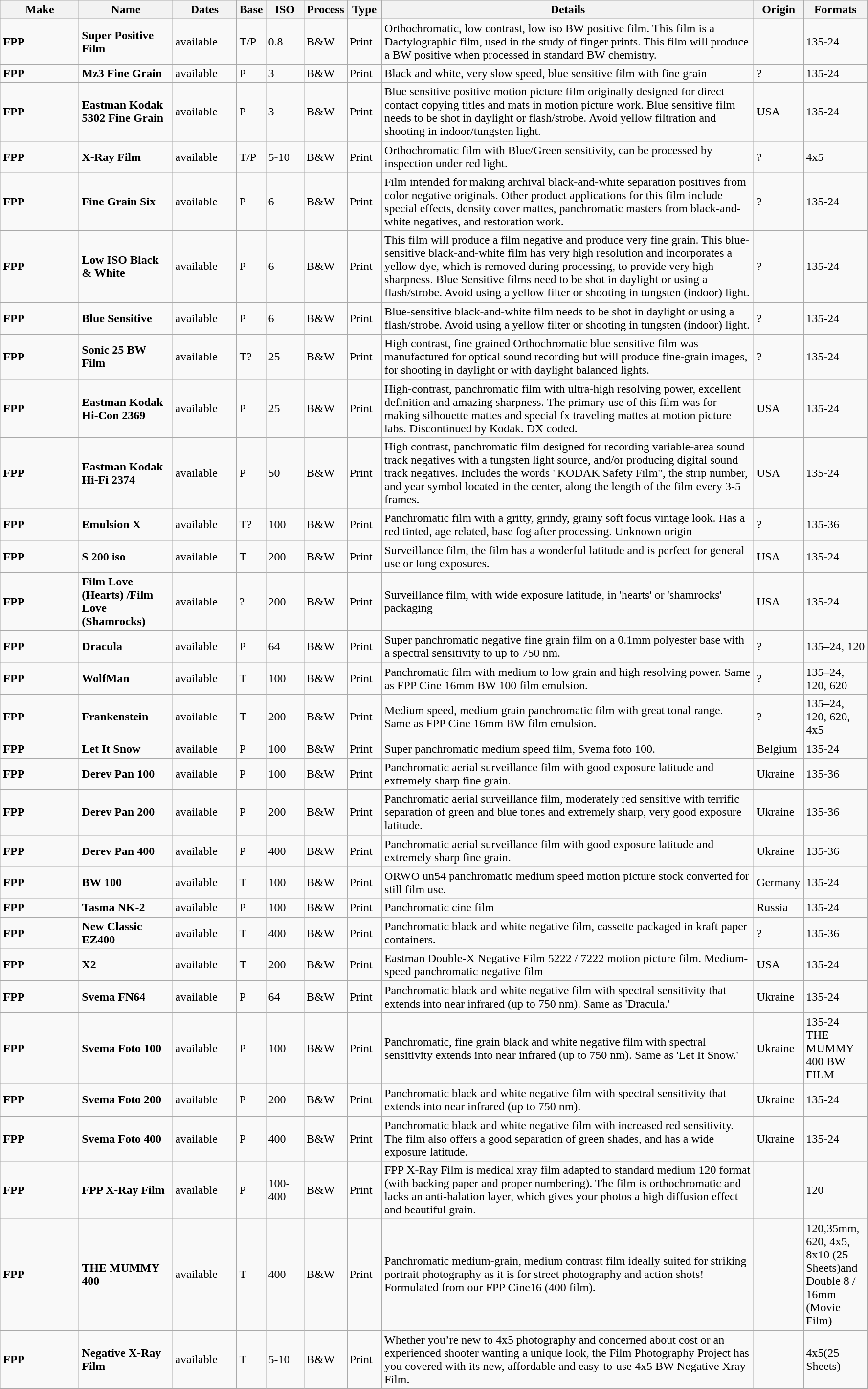<table class="wikitable">
<tr>
<th scope="col" style="width: 100px;">Make</th>
<th scope="col" style="width: 120px;">Name</th>
<th scope="col" style="width: 80px;">Dates</th>
<th scope="col" style="width: 30px;">Base</th>
<th scope="col" style="width: 45px;">ISO</th>
<th scope="col" style="width: 40px;">Process</th>
<th scope="col" style="width: 40px;">Type</th>
<th scope="col" style="width: 500px;">Details</th>
<th scope="col" style="width: 60px;">Origin</th>
<th scope="col" style="width: 80px;">Formats</th>
</tr>
<tr>
<td><strong>FPP</strong></td>
<td><strong>Super Positive Film</strong></td>
<td>available</td>
<td>T/P</td>
<td>0.8</td>
<td>B&W</td>
<td>Print</td>
<td>Orthochromatic, low contrast, low iso BW positive film. This film is a Dactylographic film, used in the study of finger prints. This film will produce a BW positive when processed in standard BW chemistry.</td>
<td></td>
<td>135-24</td>
</tr>
<tr>
<td><strong>FPP</strong></td>
<td><strong>Mz3 Fine Grain</strong></td>
<td>available</td>
<td>P</td>
<td>3</td>
<td>B&W</td>
<td>Print</td>
<td>Black and white, very slow speed, blue sensitive film with fine grain</td>
<td>?</td>
<td>135-24</td>
</tr>
<tr>
<td><strong>FPP</strong></td>
<td><strong>Eastman Kodak 5302 Fine Grain</strong></td>
<td>available</td>
<td>P</td>
<td>3</td>
<td>B&W</td>
<td>Print</td>
<td>Blue sensitive positive motion picture film originally designed for direct contact copying titles and mats in motion picture work. Blue sensitive film needs to be shot in daylight or flash/strobe. Avoid yellow filtration and shooting in indoor/tungsten light.</td>
<td>USA</td>
<td>135-24</td>
</tr>
<tr>
<td><strong>FPP</strong></td>
<td><strong>X-Ray Film</strong></td>
<td>available</td>
<td>T/P</td>
<td>5-10</td>
<td>B&W</td>
<td>Print</td>
<td>Orthochromatic film with Blue/Green sensitivity, can be processed by inspection under red light.</td>
<td>?</td>
<td>4x5</td>
</tr>
<tr>
<td><strong>FPP</strong></td>
<td><strong>Fine Grain Six</strong></td>
<td>available</td>
<td>P</td>
<td>6</td>
<td>B&W</td>
<td>Print</td>
<td>Film intended for making archival black-and-white separation positives from color negative originals. Other product applications for this film include special effects, density cover mattes, panchromatic masters from black-and-white negatives, and restoration work.</td>
<td>?</td>
<td>135-24</td>
</tr>
<tr>
<td><strong>FPP</strong></td>
<td><strong>Low ISO Black & White</strong></td>
<td>available</td>
<td>P</td>
<td>6</td>
<td>B&W</td>
<td>Print</td>
<td>This film will produce a film negative and produce very fine grain. This blue-sensitive black-and-white film has very high resolution and incorporates a yellow dye, which is removed during processing, to provide very high sharpness. Blue Sensitive films need to be shot in daylight or using a flash/strobe. Avoid using a yellow filter or shooting in tungsten (indoor) light.</td>
<td>?</td>
<td>135-24</td>
</tr>
<tr>
<td><strong>FPP</strong></td>
<td><strong>Blue Sensitive</strong></td>
<td>available</td>
<td>P</td>
<td>6</td>
<td>B&W</td>
<td>Print</td>
<td>Blue-sensitive black-and-white film needs to be shot in daylight or using a flash/strobe. Avoid using a yellow filter or shooting in tungsten (indoor) light.</td>
<td>?</td>
<td>135-24</td>
</tr>
<tr>
<td><strong>FPP</strong></td>
<td><strong>Sonic 25 BW Film</strong></td>
<td>available</td>
<td>T?</td>
<td>25</td>
<td>B&W</td>
<td>Print</td>
<td>High contrast, fine grained Orthochromatic blue sensitive film was manufactured for optical sound recording but will produce fine-grain images, for shooting in daylight or with daylight balanced lights.</td>
<td>?</td>
<td>135-24</td>
</tr>
<tr>
<td><strong>FPP</strong></td>
<td><strong>Eastman Kodak Hi-Con 2369</strong></td>
<td>available</td>
<td>P</td>
<td>25</td>
<td>B&W</td>
<td>Print</td>
<td>High-contrast, panchromatic film with ultra-high resolving power, excellent definition and amazing sharpness. The primary use of this film was for making silhouette mattes and special fx traveling mattes at motion picture labs. Discontinued by Kodak. DX coded.</td>
<td>USA</td>
<td>135-24</td>
</tr>
<tr>
<td><strong>FPP</strong></td>
<td><strong>Eastman Kodak Hi-Fi 2374</strong></td>
<td>available</td>
<td>P</td>
<td>50</td>
<td>B&W</td>
<td>Print</td>
<td>High contrast, panchromatic film designed for recording variable-area sound track negatives with a tungsten light source, and/or producing digital sound track negatives. Includes the words "KODAK Safety Film", the strip number, and year symbol located in the center, along the length of the film every 3-5 frames.</td>
<td>USA</td>
<td>135-24</td>
</tr>
<tr>
<td><strong>FPP</strong></td>
<td><strong>Emulsion X</strong></td>
<td>available</td>
<td>T?</td>
<td>100</td>
<td>B&W</td>
<td>Print</td>
<td>Panchromatic film with a gritty, grindy, grainy soft focus vintage look. Has a red tinted, age related, base fog after processing. Unknown origin</td>
<td>?</td>
<td>135-36</td>
</tr>
<tr>
<td><strong>FPP</strong></td>
<td><strong>S 200 iso</strong></td>
<td>available</td>
<td>T</td>
<td>200</td>
<td>B&W</td>
<td>Print</td>
<td>Surveillance film, the film has a wonderful latitude and is perfect for general use or long exposures.</td>
<td>USA</td>
<td>135-24</td>
</tr>
<tr>
<td><strong>FPP</strong></td>
<td><strong>Film Love (Hearts) /Film Love (Shamrocks)</strong></td>
<td>available</td>
<td>?</td>
<td>200</td>
<td>B&W</td>
<td>Print</td>
<td>Surveillance film, with wide exposure latitude, in 'hearts' or 'shamrocks' packaging</td>
<td>USA</td>
<td>135-24</td>
</tr>
<tr>
<td><strong>FPP</strong></td>
<td><strong>Dracula</strong></td>
<td>available</td>
<td>P</td>
<td>64</td>
<td>B&W</td>
<td>Print</td>
<td>Super panchromatic negative fine grain film on a 0.1mm polyester base with a spectral sensitivity to up to 750 nm.</td>
<td>?</td>
<td>135–24, 120</td>
</tr>
<tr>
<td><strong>FPP</strong></td>
<td><strong>WolfMan</strong></td>
<td>available</td>
<td>T</td>
<td>100</td>
<td>B&W</td>
<td>Print</td>
<td>Panchromatic film with medium to low grain and high resolving power. Same as FPP Cine 16mm BW 100 film emulsion.</td>
<td>?</td>
<td>135–24, 120, 620</td>
</tr>
<tr>
<td><strong>FPP</strong></td>
<td><strong>Frankenstein</strong></td>
<td>available</td>
<td>T</td>
<td>200</td>
<td>B&W</td>
<td>Print</td>
<td>Medium speed, medium grain panchromatic film with great tonal range. Same as FPP Cine 16mm BW film emulsion.</td>
<td>?</td>
<td>135–24, 120, 620, 4x5</td>
</tr>
<tr>
<td><strong>FPP</strong></td>
<td><strong>Let It Snow</strong></td>
<td>available</td>
<td>P</td>
<td>100</td>
<td>B&W</td>
<td>Print</td>
<td>Super panchromatic medium speed film, Svema foto 100.</td>
<td>Belgium</td>
<td>135-24</td>
</tr>
<tr>
<td><strong>FPP</strong></td>
<td><strong>Derev Pan 100</strong></td>
<td>available</td>
<td>P</td>
<td>100</td>
<td>B&W</td>
<td>Print</td>
<td>Panchromatic aerial surveillance film with good exposure latitude and extremely sharp fine grain.</td>
<td>Ukraine</td>
<td>135-36</td>
</tr>
<tr>
<td><strong>FPP</strong></td>
<td><strong>Derev Pan 200</strong></td>
<td>available</td>
<td>P</td>
<td>200</td>
<td>B&W</td>
<td>Print</td>
<td>Panchromatic aerial surveillance film, moderately red sensitive with terrific separation of green and blue tones and extremely sharp, very good exposure latitude.</td>
<td>Ukraine</td>
<td>135-36</td>
</tr>
<tr>
<td><strong>FPP</strong></td>
<td><strong>Derev Pan 400</strong></td>
<td>available</td>
<td>P</td>
<td>400</td>
<td>B&W</td>
<td>Print</td>
<td>Panchromatic aerial surveillance film with good exposure latitude and extremely sharp fine grain.</td>
<td>Ukraine</td>
<td>135-36</td>
</tr>
<tr>
<td><strong>FPP</strong></td>
<td><strong>BW 100</strong></td>
<td>available</td>
<td>T</td>
<td>100</td>
<td>B&W</td>
<td>Print</td>
<td>ORWO un54 panchromatic medium speed motion picture stock converted for still film use.</td>
<td>Germany</td>
<td>135-24</td>
</tr>
<tr>
<td><strong>FPP</strong></td>
<td><strong>Tasma NK-2</strong></td>
<td>available</td>
<td>P</td>
<td>100</td>
<td>B&W</td>
<td>Print</td>
<td>Panchromatic cine film</td>
<td>Russia</td>
<td>135-24</td>
</tr>
<tr>
<td><strong>FPP</strong></td>
<td><strong>New Classic EZ400</strong></td>
<td>available</td>
<td>T</td>
<td>400</td>
<td>B&W</td>
<td>Print</td>
<td>Panchromatic black and white negative film, cassette packaged in kraft paper containers.</td>
<td>?</td>
<td>135-36</td>
</tr>
<tr>
<td><strong>FPP</strong></td>
<td><strong>X2</strong></td>
<td>available</td>
<td>T</td>
<td>200</td>
<td>B&W</td>
<td>Print</td>
<td>Eastman Double-X Negative Film 5222 / 7222 motion picture film. Medium-speed panchromatic negative film</td>
<td>USA</td>
<td>135-24</td>
</tr>
<tr>
<td><strong>FPP</strong></td>
<td><strong>Svema FN64</strong></td>
<td>available</td>
<td>P</td>
<td>64</td>
<td>B&W</td>
<td>Print</td>
<td>Panchromatic black and white negative film with spectral sensitivity that extends into near infrared (up to 750 nm). Same as 'Dracula.'</td>
<td>Ukraine</td>
<td>135-24</td>
</tr>
<tr>
<td><strong>FPP</strong></td>
<td><strong>Svema Foto 100</strong></td>
<td>available</td>
<td>P</td>
<td>100</td>
<td>B&W</td>
<td>Print</td>
<td>Panchromatic, fine grain black and white negative film with spectral sensitivity extends into near infrared (up to 750 nm). Same as 'Let It Snow.'</td>
<td>Ukraine</td>
<td>135-24<br>THE MUMMY 400 BW FILM</td>
</tr>
<tr>
<td><strong>FPP</strong></td>
<td><strong>Svema Foto 200</strong></td>
<td>available</td>
<td>P</td>
<td>200</td>
<td>B&W</td>
<td>Print</td>
<td>Panchromatic black and white negative film with spectral sensitivity that extends into near infrared (up to 750 nm).</td>
<td>Ukraine</td>
<td>135-24</td>
</tr>
<tr>
<td><strong>FPP</strong></td>
<td><strong>Svema Foto 400</strong></td>
<td>available</td>
<td>P</td>
<td>400</td>
<td>B&W</td>
<td>Print</td>
<td>Panchromatic black and white negative film with increased red sensitivity. The film also offers a good separation of green shades, and has a wide exposure latitude.</td>
<td>Ukraine</td>
<td>135-24</td>
</tr>
<tr>
<td><strong>FPP</strong></td>
<td><strong>FPP X-Ray Film</strong></td>
<td>available</td>
<td>P</td>
<td>100-400</td>
<td>B&W</td>
<td>Print</td>
<td>FPP X-Ray Film is medical xray film adapted to standard medium 120 format (with backing paper and proper numbering). The film is orthochromatic and lacks an anti-halation layer, which gives your photos a high diffusion effect and beautiful grain.</td>
<td></td>
<td>120</td>
</tr>
<tr>
<td><strong>FPP</strong></td>
<td><strong>THE MUMMY 400 </strong></td>
<td>available</td>
<td>T</td>
<td>400</td>
<td>B&W</td>
<td>Print</td>
<td>Panchromatic medium-grain, medium contrast film ideally suited for striking portrait photography as it is for street photography and action shots! Formulated from our FPP Cine16 (400 film).</td>
<td></td>
<td>120,35mm, 620, 4x5, 8x10 (25 Sheets)and Double 8 / 16mm (Movie Film)</td>
</tr>
<tr>
<td><strong>FPP</strong></td>
<td><strong> Negative X-Ray Film  </strong></td>
<td>available</td>
<td>T</td>
<td>5-10</td>
<td>B&W</td>
<td>Print</td>
<td>Whether you’re new to 4x5 photography and concerned about cost or an experienced shooter wanting a unique look, the Film Photography Project has you covered with its new, affordable and easy-to-use 4x5 BW Negative Xray Film.</td>
<td></td>
<td>4x5(25 Sheets)</td>
</tr>
</table>
